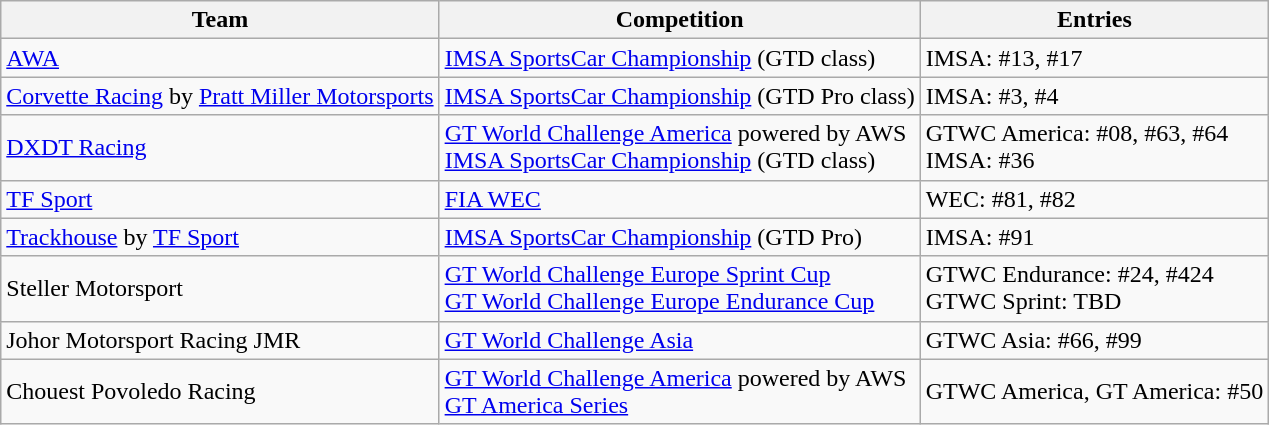<table class = "wikitable">
<tr>
<th>Team</th>
<th>Competition</th>
<th>Entries</th>
</tr>
<tr>
<td> <a href='#'>AWA</a></td>
<td><a href='#'>IMSA SportsCar Championship</a> (GTD class)</td>
<td>IMSA: #13, #17</td>
</tr>
<tr>
<td> <a href='#'>Corvette Racing</a> by <a href='#'>Pratt Miller Motorsports</a></td>
<td><a href='#'>IMSA SportsCar Championship</a> (GTD Pro class)</td>
<td>IMSA: #3, #4</td>
</tr>
<tr>
<td> <a href='#'>DXDT Racing</a></td>
<td><a href='#'>GT World Challenge America</a> powered by AWS<br><a href='#'>IMSA SportsCar Championship</a> (GTD class)</td>
<td>GTWC America: #08, #63, #64<br>IMSA: #36</td>
</tr>
<tr>
<td> <a href='#'>TF Sport</a></td>
<td><a href='#'>FIA WEC</a></td>
<td>WEC: #81, #82</td>
</tr>
<tr>
<td> <a href='#'>Trackhouse</a> by <a href='#'>TF Sport</a></td>
<td><a href='#'>IMSA SportsCar Championship</a> (GTD Pro)</td>
<td>IMSA: #91</td>
</tr>
<tr>
<td> Steller Motorsport</td>
<td><a href='#'>GT World Challenge Europe Sprint Cup</a><br><a href='#'>GT World Challenge Europe Endurance Cup</a></td>
<td>GTWC Endurance: #24, #424<br>GTWC Sprint: TBD</td>
</tr>
<tr>
<td> Johor Motorsport Racing JMR</td>
<td><a href='#'>GT World Challenge Asia</a></td>
<td>GTWC Asia: #66, #99</td>
</tr>
<tr>
<td> Chouest Povoledo Racing</td>
<td><a href='#'>GT World Challenge America</a> powered by AWS<br><a href='#'>GT America Series</a></td>
<td>GTWC America, GT America: #50</td>
</tr>
</table>
